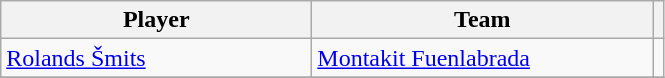<table class="wikitable" style="text-align: center;">
<tr>
<th style="width:200px;">Player</th>
<th style="width:220px;">Team</th>
<th></th>
</tr>
<tr>
<td align="left"> <a href='#'>Rolands Šmits</a></td>
<td align="left"> <a href='#'>Montakit Fuenlabrada</a></td>
<td></td>
</tr>
<tr>
</tr>
</table>
